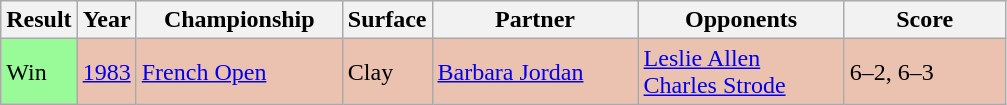<table class="sortable wikitable">
<tr>
<th style="width:40px">Result</th>
<th style="width:30px">Year</th>
<th style="width:130px">Championship</th>
<th style="width:50px">Surface</th>
<th style="width:130px">Partner</th>
<th style="width:130px">Opponents</th>
<th style="width:100px" class="unsortable">Score</th>
</tr>
<tr style="background:#ebc2af;">
<td style="background:#98fb98;">Win</td>
<td><a href='#'>1983</a></td>
<td><a href='#'>French Open</a></td>
<td>Clay</td>
<td> <a href='#'>Barbara Jordan</a></td>
<td> <a href='#'>Leslie Allen</a><br> <a href='#'>Charles Strode</a></td>
<td>6–2, 6–3</td>
</tr>
</table>
